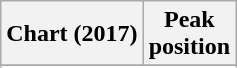<table class="wikitable sortable plainrowheaders" style="text-align:center">
<tr>
<th scope="col">Chart (2017)</th>
<th scope="col">Peak<br>position</th>
</tr>
<tr>
</tr>
<tr>
</tr>
</table>
